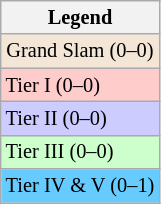<table class=wikitable style=font-size:85%>
<tr>
<th>Legend</th>
</tr>
<tr>
<td align=center colspan=2 style="background:#f3e6d7;">Grand Slam (0–0)</td>
</tr>
<tr>
<td bgcolor=#ffcccc>Tier I (0–0)</td>
</tr>
<tr>
<td bgcolor=#ccccff>Tier II (0–0)</td>
</tr>
<tr>
<td bgcolor=#CCFFCC>Tier III (0–0)</td>
</tr>
<tr>
<td bgcolor=#66CCFF>Tier IV & V (0–1)</td>
</tr>
</table>
